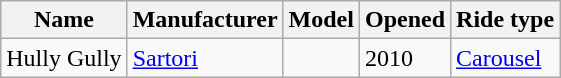<table class= "wikitable sortable">
<tr>
<th>Name</th>
<th>Manufacturer</th>
<th>Model</th>
<th>Opened</th>
<th>Ride type</th>
</tr>
<tr>
<td>Hully Gully</td>
<td><a href='#'>Sartori</a></td>
<td></td>
<td>2010</td>
<td><a href='#'>Carousel</a></td>
</tr>
</table>
